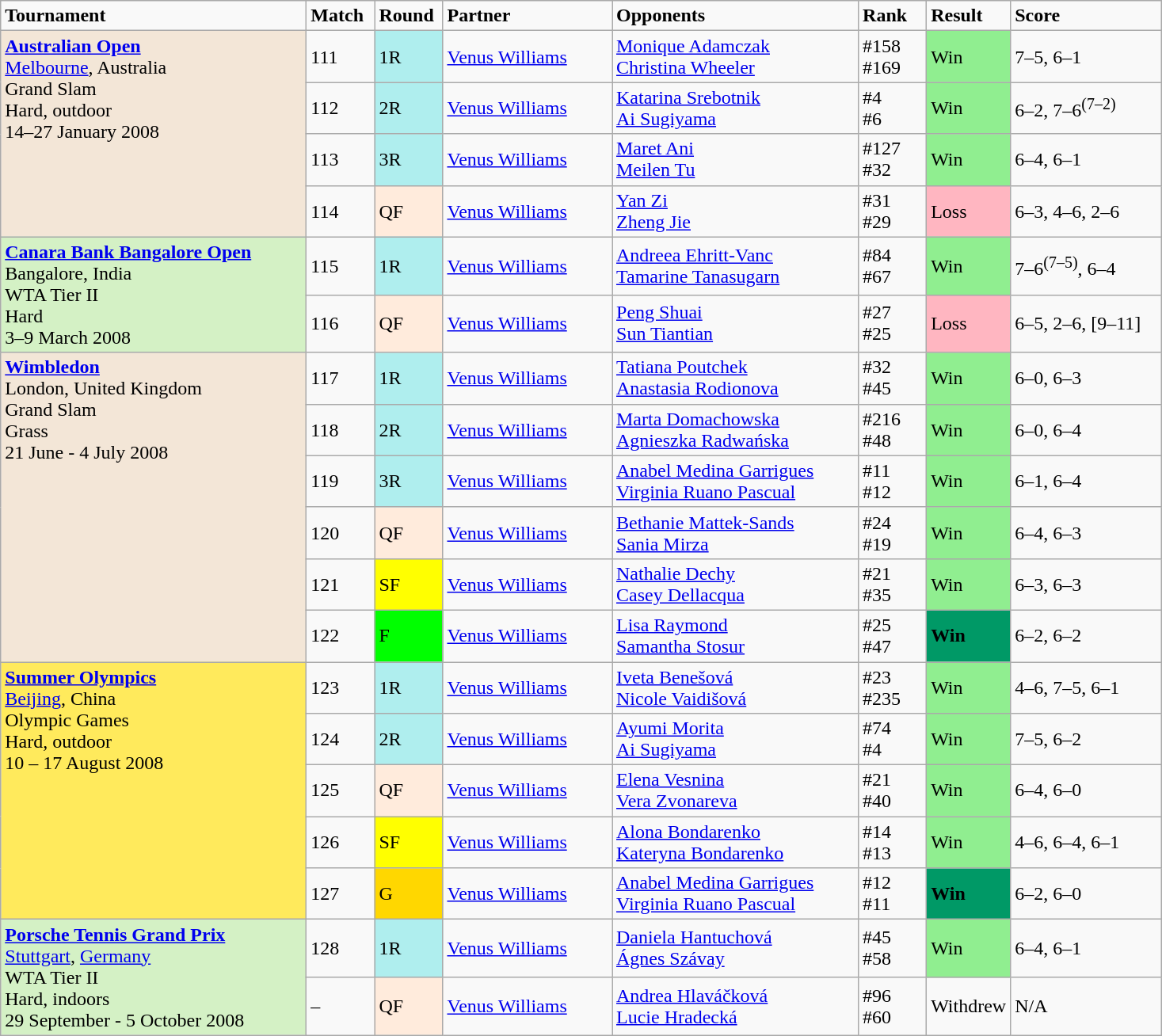<table class="wikitable">
<tr style="font-weight:bold">
<td style="width:250px;">Tournament</td>
<td style="width:50px;">Match</td>
<td style="width:50px;">Round</td>
<td style="width:135px;">Partner</td>
<td style="width:200px;">Opponents</td>
<td style="width:50px;">Rank</td>
<td style="width:50px;">Result</td>
<td style="width:120px;">Score</td>
</tr>
<tr>
<td rowspan="4" style="background:#f3e6d7; text-align:left; vertical-align:top;"><strong><a href='#'>Australian Open</a></strong><br> <a href='#'>Melbourne</a>, Australia<br>Grand Slam<br>Hard, outdoor<br>14–27 January 2008</td>
<td>111</td>
<td style="background:#afeeee;">1R</td>
<td> <a href='#'>Venus Williams</a></td>
<td> <a href='#'>Monique Adamczak</a><br> <a href='#'>Christina Wheeler</a></td>
<td>#158<br>#169</td>
<td bgcolor=lightgreen>Win</td>
<td>7–5, 6–1</td>
</tr>
<tr>
<td>112</td>
<td style="background:#afeeee;">2R</td>
<td> <a href='#'>Venus Williams</a></td>
<td> <a href='#'>Katarina Srebotnik</a><br> <a href='#'>Ai Sugiyama</a></td>
<td>#4<br>#6</td>
<td bgcolor=lightgreen>Win</td>
<td>6–2, 7–6<sup>(7–2)</sup></td>
</tr>
<tr>
<td>113</td>
<td style="background:#afeeee;">3R</td>
<td> <a href='#'>Venus Williams</a></td>
<td> <a href='#'>Maret Ani</a><br> <a href='#'>Meilen Tu</a></td>
<td>#127<br>#32</td>
<td bgcolor=lightgreen>Win</td>
<td>6–4, 6–1</td>
</tr>
<tr>
<td>114</td>
<td style="background:#ffebdc;">QF</td>
<td> <a href='#'>Venus Williams</a></td>
<td> <a href='#'>Yan Zi</a><br> <a href='#'>Zheng Jie</a></td>
<td>#31<br>#29</td>
<td bgcolor=lightpink>Loss</td>
<td>6–3, 4–6, 2–6</td>
</tr>
<tr>
<td rowspan="2"  style="background:#d4f1c5; text-align:left; vertical-align:top;"><strong><a href='#'>Canara Bank Bangalore Open</a></strong> <br> Bangalore, India <br> WTA Tier II <br> Hard <br> 3–9 March 2008</td>
<td>115</td>
<td style="background:#afeeee;">1R</td>
<td> <a href='#'>Venus Williams</a></td>
<td> <a href='#'>Andreea Ehritt-Vanc</a><br> <a href='#'>Tamarine Tanasugarn</a></td>
<td>#84<br>#67</td>
<td bgcolor=lightgreen>Win</td>
<td>7–6<sup>(7–5)</sup>, 6–4</td>
</tr>
<tr>
<td>116</td>
<td style="background:#ffebdc;">QF</td>
<td> <a href='#'>Venus Williams</a></td>
<td> <a href='#'>Peng Shuai</a><br> <a href='#'>Sun Tiantian</a></td>
<td>#27<br>#25</td>
<td bgcolor=lightpink>Loss</td>
<td>6–5, 2–6, [9–11]</td>
</tr>
<tr>
<td rowspan="6"  style="background:#f3e6d7; text-align:left; vertical-align:top;"><strong><a href='#'>Wimbledon</a></strong><br> London, United Kingdom <br>Grand Slam <br> Grass <br> 21 June - 4 July 2008</td>
<td>117</td>
<td style="background:#afeeee;">1R</td>
<td> <a href='#'>Venus Williams</a></td>
<td> <a href='#'>Tatiana Poutchek</a><br> <a href='#'>Anastasia Rodionova</a></td>
<td>#32<br>#45</td>
<td bgcolor=lightgreen>Win</td>
<td>6–0, 6–3</td>
</tr>
<tr>
<td>118</td>
<td style="background:#afeeee;">2R</td>
<td> <a href='#'>Venus Williams</a></td>
<td> <a href='#'>Marta Domachowska</a><br> <a href='#'>Agnieszka Radwańska</a></td>
<td>#216<br>#48</td>
<td bgcolor=lightgreen>Win</td>
<td>6–0, 6–4</td>
</tr>
<tr>
<td>119</td>
<td style="background:#afeeee;">3R</td>
<td> <a href='#'>Venus Williams</a></td>
<td> <a href='#'>Anabel Medina Garrigues</a><br> <a href='#'>Virginia Ruano Pascual</a></td>
<td>#11<br>#12</td>
<td bgcolor=lightgreen>Win</td>
<td>6–1, 6–4</td>
</tr>
<tr>
<td>120</td>
<td style="background:#ffebdc;">QF</td>
<td> <a href='#'>Venus Williams</a></td>
<td> <a href='#'>Bethanie Mattek-Sands</a><br> <a href='#'>Sania Mirza</a></td>
<td>#24<br>#19</td>
<td bgcolor=lightgreen>Win</td>
<td>6–4, 6–3</td>
</tr>
<tr>
<td>121</td>
<td style="background:yellow;">SF</td>
<td> <a href='#'>Venus Williams</a></td>
<td> <a href='#'>Nathalie Dechy</a><br> <a href='#'>Casey Dellacqua</a></td>
<td>#21<br>#35</td>
<td bgcolor=lightgreen>Win</td>
<td>6–3, 6–3</td>
</tr>
<tr>
<td>122</td>
<td style="background:lime;">F</td>
<td> <a href='#'>Venus Williams</a></td>
<td> <a href='#'>Lisa Raymond</a><br> <a href='#'>Samantha Stosur</a></td>
<td>#25<br>#47</td>
<td bgcolor=#009966><strong>Win</strong></td>
<td>6–2, 6–2</td>
</tr>
<tr>
<td rowspan="5" style="background:#ffea5c; text-align:left; vertical-align:top;"><strong><a href='#'>Summer Olympics</a></strong><br> <a href='#'>Beijing</a>, China<br>Olympic Games<br>Hard, outdoor<br>10 – 17 August 2008</td>
<td>123</td>
<td style="background:#afeeee;">1R</td>
<td> <a href='#'>Venus Williams</a></td>
<td> <a href='#'>Iveta Benešová</a><br> <a href='#'>Nicole Vaidišová</a></td>
<td>#23<br>#235</td>
<td bgcolor=lightgreen>Win</td>
<td>4–6, 7–5, 6–1</td>
</tr>
<tr>
<td>124</td>
<td style="background:#afeeee;">2R</td>
<td> <a href='#'>Venus Williams</a></td>
<td> <a href='#'>Ayumi Morita</a><br> <a href='#'>Ai Sugiyama</a></td>
<td>#74<br>#4</td>
<td bgcolor=lightgreen>Win</td>
<td>7–5, 6–2</td>
</tr>
<tr>
<td>125</td>
<td style="background:#ffebdc;">QF</td>
<td> <a href='#'>Venus Williams</a></td>
<td> <a href='#'>Elena Vesnina</a><br> <a href='#'>Vera Zvonareva</a></td>
<td>#21<br>#40</td>
<td bgcolor=lightgreen>Win</td>
<td>6–4, 6–0</td>
</tr>
<tr>
<td>126</td>
<td style="background:yellow;">SF</td>
<td> <a href='#'>Venus Williams</a></td>
<td> <a href='#'>Alona Bondarenko</a><br> <a href='#'>Kateryna Bondarenko</a></td>
<td>#14<br>#13</td>
<td bgcolor=lightgreen>Win</td>
<td>4–6, 6–4, 6–1</td>
</tr>
<tr>
<td>127</td>
<td style="background:gold;">G</td>
<td> <a href='#'>Venus Williams</a></td>
<td> <a href='#'>Anabel Medina Garrigues</a><br> <a href='#'>Virginia Ruano Pascual</a></td>
<td>#12<br>#11</td>
<td bgcolor=#009966><strong>Win</strong></td>
<td>6–2, 6–0</td>
</tr>
<tr>
<td rowspan="2" style="background:#d4f1c5; text-align:left; vertical-align:top;"><strong><a href='#'>Porsche Tennis Grand Prix</a></strong><br> <a href='#'>Stuttgart</a>, <a href='#'>Germany</a><br>WTA Tier II<br>Hard, indoors<br>29 September - 5 October 2008</td>
<td>128</td>
<td style="background:#afeeee;">1R</td>
<td> <a href='#'>Venus Williams</a></td>
<td> <a href='#'>Daniela Hantuchová</a><br> <a href='#'>Ágnes Szávay</a></td>
<td>#45<br>#58</td>
<td bgcolor=lightgreen>Win</td>
<td>6–4, 6–1</td>
</tr>
<tr>
<td>–</td>
<td style="background:#ffebdc;">QF</td>
<td> <a href='#'>Venus Williams</a></td>
<td> <a href='#'>Andrea Hlaváčková</a><br> <a href='#'>Lucie Hradecká</a></td>
<td>#96<br>#60</td>
<td>Withdrew</td>
<td>N/A</td>
</tr>
</table>
